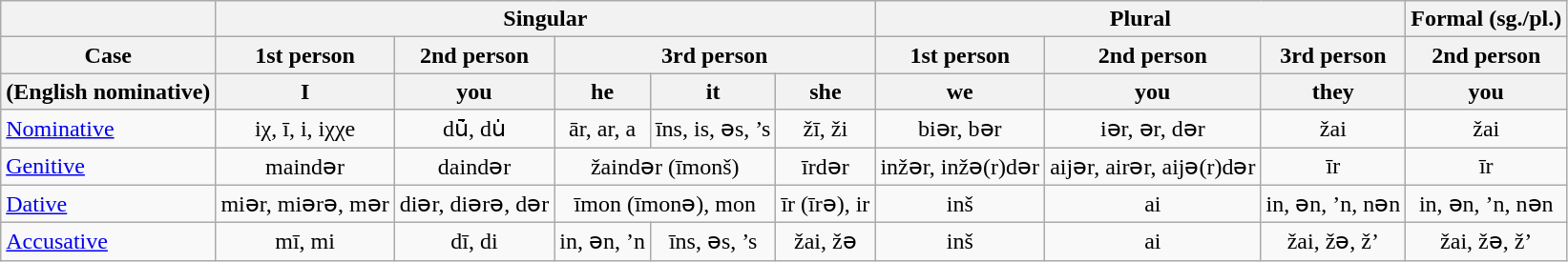<table class="wikitable">
<tr>
<th></th>
<th colspan="5" align="center">Singular</th>
<th colspan="3" align="center">Plural</th>
<th>Formal (sg./pl.)</th>
</tr>
<tr>
<th>Case</th>
<th>1st person</th>
<th>2nd person</th>
<th colspan="3">3rd person</th>
<th>1st person</th>
<th>2nd person</th>
<th>3rd person</th>
<th>2nd person</th>
</tr>
<tr>
<th>(English nominative)</th>
<th>I</th>
<th>you</th>
<th>he</th>
<th>it</th>
<th>she</th>
<th>we</th>
<th>you</th>
<th>they</th>
<th>you</th>
</tr>
<tr>
<td><a href='#'>Nominative</a></td>
<td align="center">iχ, ī, i, iχχe</td>
<td align="center">dū̇, du̇</td>
<td align="center">ār, ar, a</td>
<td align="center">īns, is, əs, ’s</td>
<td align="center">žī, ži</td>
<td align="center">biər, bər</td>
<td align="center">iər, ər, dər</td>
<td align="center">žai</td>
<td align="center">žai</td>
</tr>
<tr>
<td><a href='#'>Genitive</a></td>
<td align="center">maindər</td>
<td align="center">daindər</td>
<td colspan="2" align="center">žaindər (īmonš)</td>
<td align="center">īrdər</td>
<td align="center">inžər, inžə(r)dər</td>
<td align="center">aijər, airər, aijə(r)dər</td>
<td align="center">īr</td>
<td align="center">īr</td>
</tr>
<tr>
<td><a href='#'>Dative</a></td>
<td align="center">miər, miərə, mər</td>
<td align="center">diər, diərə, dər</td>
<td colspan="2" align="center">īmon (īmonə), mon</td>
<td align="center">īr (īrə), ir</td>
<td align="center">inš</td>
<td align="center">ai</td>
<td align="center">in, ən, ’n, nən</td>
<td align="center">in, ən, ’n, nən</td>
</tr>
<tr>
<td><a href='#'>Accusative</a></td>
<td align="center">mī, mi</td>
<td align="center">dī, di</td>
<td align="center">in, ən, ’n</td>
<td align="center">īns, əs, ’s</td>
<td align="center">žai, žə</td>
<td align="center">inš</td>
<td align="center">ai</td>
<td align="center">žai, žə, ž’</td>
<td align="center">žai, žə, ž’</td>
</tr>
</table>
